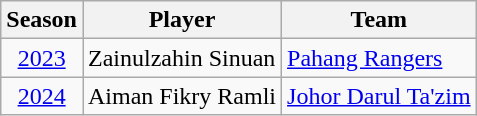<table class="wikitable">
<tr>
<th>Season</th>
<th>Player</th>
<th>Team</th>
</tr>
<tr>
<td style="text-align:center"><a href='#'>2023</a></td>
<td> Zainulzahin Sinuan</td>
<td><a href='#'>Pahang Rangers</a></td>
</tr>
<tr>
<td align='center'><a href='#'>2024</a></td>
<td> Aiman Fikry Ramli</td>
<td><a href='#'>Johor Darul Ta'zim</a></td>
</tr>
</table>
